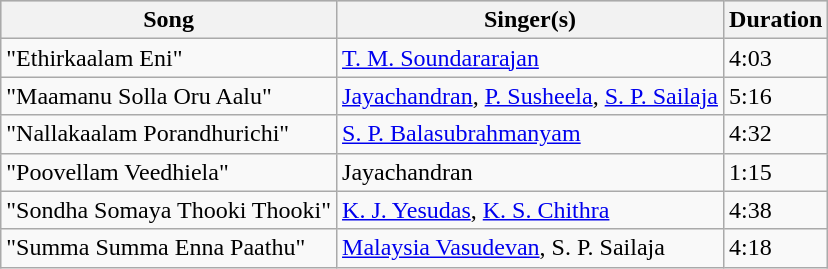<table class="wikitable">
<tr style="background:#ccc; text-align:center;">
<th>Song</th>
<th>Singer(s)</th>
<th>Duration</th>
</tr>
<tr>
<td>"Ethirkaalam Eni"</td>
<td><a href='#'>T. M. Soundararajan</a></td>
<td>4:03</td>
</tr>
<tr>
<td>"Maamanu Solla Oru Aalu"</td>
<td><a href='#'>Jayachandran</a>, <a href='#'>P. Susheela</a>, <a href='#'>S. P. Sailaja</a></td>
<td>5:16</td>
</tr>
<tr>
<td>"Nallakaalam Porandhurichi"</td>
<td><a href='#'>S. P. Balasubrahmanyam</a></td>
<td>4:32</td>
</tr>
<tr>
<td>"Poovellam Veedhiela"</td>
<td>Jayachandran</td>
<td>1:15</td>
</tr>
<tr>
<td>"Sondha Somaya Thooki Thooki"</td>
<td><a href='#'>K. J. Yesudas</a>, <a href='#'>K. S. Chithra</a></td>
<td>4:38</td>
</tr>
<tr>
<td>"Summa Summa Enna Paathu"</td>
<td><a href='#'>Malaysia Vasudevan</a>, S. P. Sailaja</td>
<td>4:18</td>
</tr>
</table>
